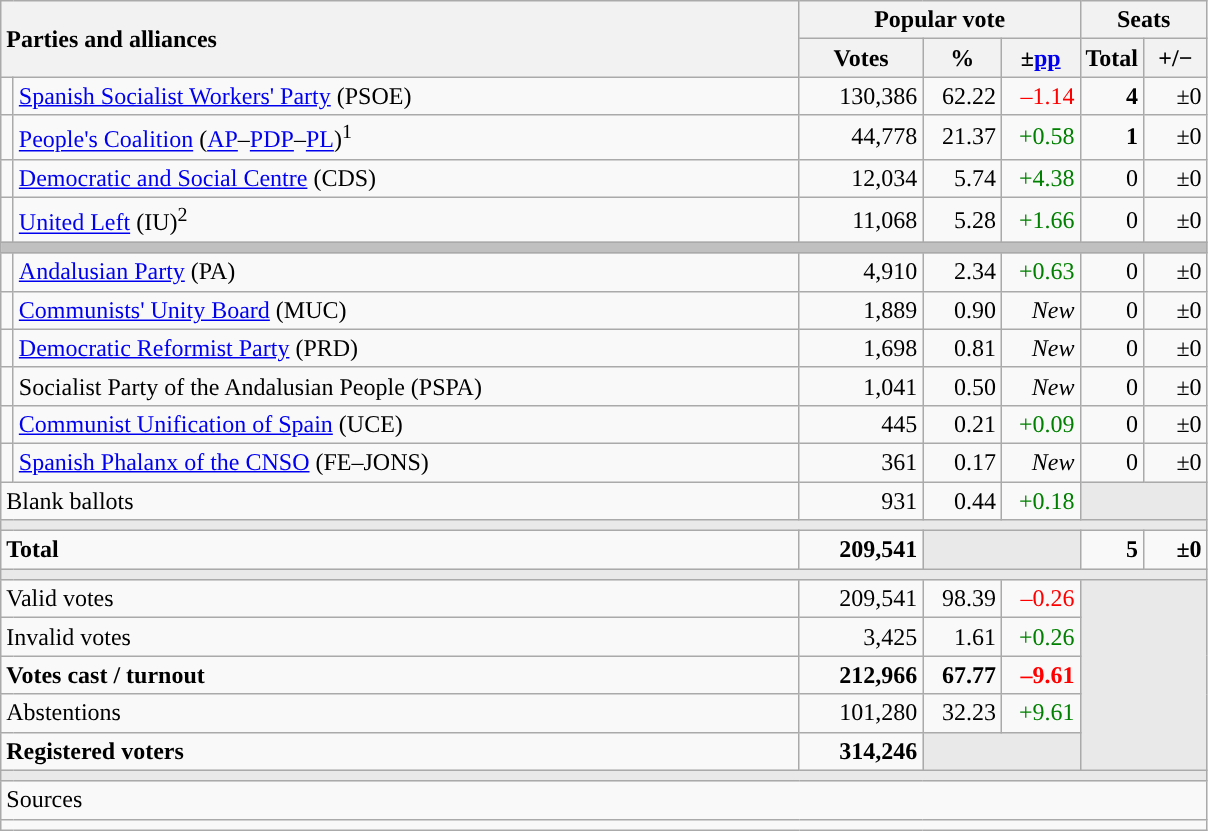<table class="wikitable" style="text-align:right;">
<tr>
<th style="text-align:left;" rowspan="2" colspan="2" width="525">Parties and alliances</th>
<th colspan="3">Popular vote</th>
<th colspan="2">Seats</th>
</tr>
<tr>
<th width="75">Votes</th>
<th width="45">%</th>
<th width="45">±<a href='#'>pp</a></th>
<th width="35">Total</th>
<th width="35">+/−</th>
</tr>
<tr>
<td width="1" style="color:inherit;background:"></td>
<td align="left"><a href='#'>Spanish Socialist Workers' Party</a> (PSOE)</td>
<td>130,386</td>
<td>62.22</td>
<td style="color:red;">–1.14</td>
<td><strong>4</strong></td>
<td>±0</td>
</tr>
<tr>
<td style="color:inherit;background:"></td>
<td align="left"><a href='#'>People's Coalition</a> (<a href='#'>AP</a>–<a href='#'>PDP</a>–<a href='#'>PL</a>)<sup>1</sup></td>
<td>44,778</td>
<td>21.37</td>
<td style="color:green;">+0.58</td>
<td><strong>1</strong></td>
<td>±0</td>
</tr>
<tr>
<td style="color:inherit;background:"></td>
<td align="left"><a href='#'>Democratic and Social Centre</a> (CDS)</td>
<td>12,034</td>
<td>5.74</td>
<td style="color:green;">+4.38</td>
<td>0</td>
<td>±0</td>
</tr>
<tr>
<td style="color:inherit;background:"></td>
<td align="left"><a href='#'>United Left</a> (IU)<sup>2</sup></td>
<td>11,068</td>
<td>5.28</td>
<td style="color:green;">+1.66</td>
<td>0</td>
<td>±0</td>
</tr>
<tr>
<td colspan="7" bgcolor="#C0C0C0"></td>
</tr>
<tr>
<td style="color:inherit;background:"></td>
<td align="left"><a href='#'>Andalusian Party</a> (PA)</td>
<td>4,910</td>
<td>2.34</td>
<td style="color:green;">+0.63</td>
<td>0</td>
<td>±0</td>
</tr>
<tr>
<td style="color:inherit;background:"></td>
<td align="left"><a href='#'>Communists' Unity Board</a> (MUC)</td>
<td>1,889</td>
<td>0.90</td>
<td><em>New</em></td>
<td>0</td>
<td>±0</td>
</tr>
<tr>
<td style="color:inherit;background:"></td>
<td align="left"><a href='#'>Democratic Reformist Party</a> (PRD)</td>
<td>1,698</td>
<td>0.81</td>
<td><em>New</em></td>
<td>0</td>
<td>±0</td>
</tr>
<tr>
<td style="color:inherit;background:"></td>
<td align="left">Socialist Party of the Andalusian People (PSPA)</td>
<td>1,041</td>
<td>0.50</td>
<td><em>New</em></td>
<td>0</td>
<td>±0</td>
</tr>
<tr>
<td style="color:inherit;background:"></td>
<td align="left"><a href='#'>Communist Unification of Spain</a> (UCE)</td>
<td>445</td>
<td>0.21</td>
<td style="color:green;">+0.09</td>
<td>0</td>
<td>±0</td>
</tr>
<tr>
<td style="color:inherit;background:"></td>
<td align="left"><a href='#'>Spanish Phalanx of the CNSO</a> (FE–JONS)</td>
<td>361</td>
<td>0.17</td>
<td><em>New</em></td>
<td>0</td>
<td>±0</td>
</tr>
<tr>
<td align="left" colspan="2">Blank ballots</td>
<td>931</td>
<td>0.44</td>
<td style="color:green;">+0.18</td>
<td bgcolor="#E9E9E9" colspan="2"></td>
</tr>
<tr>
<td colspan="7" bgcolor="#E9E9E9"></td>
</tr>
<tr style="font-weight:bold;">
<td align="left" colspan="2">Total</td>
<td>209,541</td>
<td bgcolor="#E9E9E9" colspan="2"></td>
<td>5</td>
<td>±0</td>
</tr>
<tr>
<td colspan="7" bgcolor="#E9E9E9"></td>
</tr>
<tr>
<td align="left" colspan="2">Valid votes</td>
<td>209,541</td>
<td>98.39</td>
<td style="color:red;">–0.26</td>
<td bgcolor="#E9E9E9" colspan="2" rowspan="5"></td>
</tr>
<tr>
<td align="left" colspan="2">Invalid votes</td>
<td>3,425</td>
<td>1.61</td>
<td style="color:green;">+0.26</td>
</tr>
<tr style="font-weight:bold;">
<td align="left" colspan="2">Votes cast / turnout</td>
<td>212,966</td>
<td>67.77</td>
<td style="color:red;">–9.61</td>
</tr>
<tr>
<td align="left" colspan="2">Abstentions</td>
<td>101,280</td>
<td>32.23</td>
<td style="color:green;">+9.61</td>
</tr>
<tr style="font-weight:bold;">
<td align="left" colspan="2">Registered voters</td>
<td>314,246</td>
<td bgcolor="#E9E9E9" colspan="2"></td>
</tr>
<tr>
<td colspan="7" bgcolor="#E9E9E9"></td>
</tr>
<tr>
<td align="left" colspan="7">Sources</td>
</tr>
<tr>
<td colspan="7" style="text-align:left; max-width:790px;"></td>
</tr>
</table>
